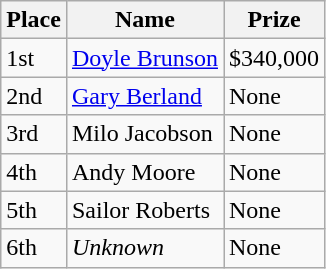<table class="wikitable">
<tr>
<th bgcolor="#FFEBAD">Place</th>
<th bgcolor="#FFEBAD">Name</th>
<th bgcolor="#FFEBAD">Prize</th>
</tr>
<tr>
<td>1st</td>
<td><a href='#'>Doyle Brunson</a></td>
<td>$340,000</td>
</tr>
<tr>
<td>2nd</td>
<td><a href='#'>Gary Berland</a></td>
<td>None</td>
</tr>
<tr>
<td>3rd</td>
<td>Milo Jacobson</td>
<td>None</td>
</tr>
<tr>
<td>4th</td>
<td>Andy Moore</td>
<td>None</td>
</tr>
<tr>
<td>5th</td>
<td>Sailor Roberts</td>
<td>None</td>
</tr>
<tr>
<td>6th</td>
<td><em>Unknown</em></td>
<td>None</td>
</tr>
</table>
